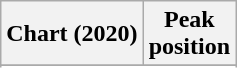<table class="wikitable sortable plainrowheaders" style="text-align:center">
<tr>
<th scope="col">Chart (2020)</th>
<th scope="col">Peak<br>position</th>
</tr>
<tr>
</tr>
<tr>
</tr>
<tr>
</tr>
</table>
